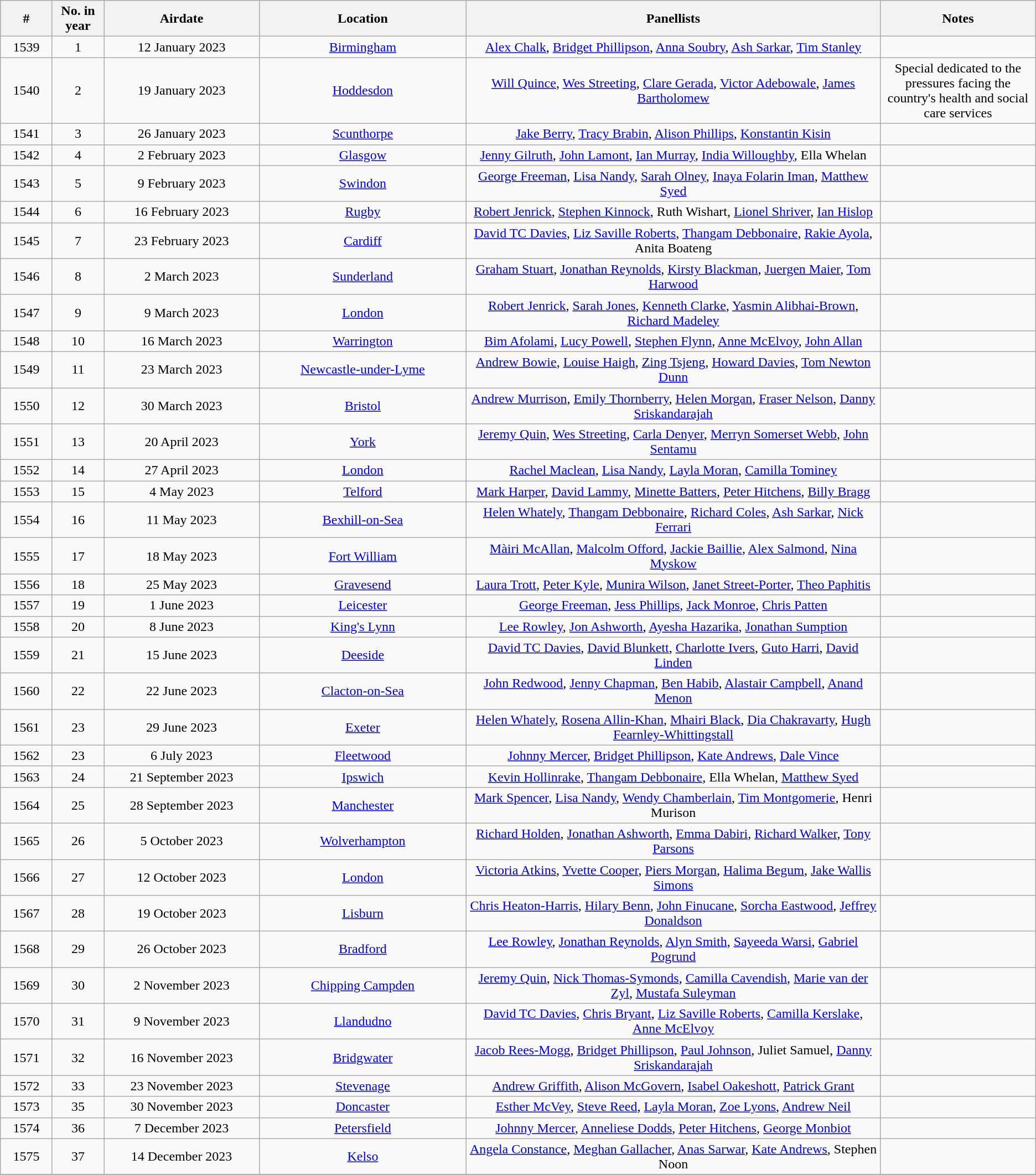<table class="wikitable" style="text-align:center;">
<tr>
<th style="width:5%;">#</th>
<th style="width:5%;">No. in year</th>
<th style="width:15%;">Airdate</th>
<th style="width:20%;">Location</th>
<th style="width:40%;">Panellists</th>
<th style="width:40%;">Notes</th>
</tr>
<tr>
<td>1539</td>
<td>1</td>
<td>12 January 2023</td>
<td><a href='#'>Birmingham</a></td>
<td><a href='#'>Alex Chalk</a>, <a href='#'>Bridget Phillipson</a>, <a href='#'>Anna Soubry</a>, <a href='#'>Ash Sarkar</a>, <a href='#'>Tim Stanley</a></td>
<td></td>
</tr>
<tr>
<td>1540</td>
<td>2</td>
<td>19 January 2023</td>
<td><a href='#'>Hoddesdon</a></td>
<td><a href='#'>Will Quince</a>, <a href='#'>Wes Streeting</a>, <a href='#'>Clare Gerada</a>, <a href='#'>Victor Adebowale</a>, <a href='#'>James Bartholomew</a></td>
<td>Special dedicated to the pressures facing the country's health and social care services</td>
</tr>
<tr>
<td>1541</td>
<td>3</td>
<td>26 January 2023</td>
<td><a href='#'>Scunthorpe</a></td>
<td><a href='#'>Jake Berry</a>, <a href='#'>Tracy Brabin</a>, <a href='#'>Alison Phillips</a>, <a href='#'>Konstantin Kisin</a></td>
<td></td>
</tr>
<tr>
<td>1542</td>
<td>4</td>
<td>2 February 2023</td>
<td><a href='#'>Glasgow</a></td>
<td><a href='#'>Jenny Gilruth</a>, <a href='#'>John Lamont</a>, <a href='#'>Ian Murray</a>, <a href='#'>India Willoughby</a>, Ella Whelan</td>
<td></td>
</tr>
<tr>
<td>1543</td>
<td>5</td>
<td>9 February 2023</td>
<td><a href='#'>Swindon</a></td>
<td><a href='#'>George Freeman</a>, <a href='#'>Lisa Nandy</a>, <a href='#'>Sarah Olney</a>, <a href='#'>Inaya Folarin Iman</a>, <a href='#'>Matthew Syed</a></td>
<td></td>
</tr>
<tr>
<td>1544</td>
<td>6</td>
<td>16 February 2023</td>
<td><a href='#'>Rugby</a></td>
<td><a href='#'>Robert Jenrick</a>, <a href='#'>Stephen Kinnock</a>, Ruth Wishart, <a href='#'>Lionel Shriver</a>, <a href='#'>Ian Hislop</a></td>
<td></td>
</tr>
<tr>
<td>1545</td>
<td>7</td>
<td>23 February 2023</td>
<td><a href='#'>Cardiff</a></td>
<td><a href='#'>David TC Davies</a>, <a href='#'>Liz Saville Roberts</a>, <a href='#'>Thangam Debbonaire</a>, <a href='#'>Rakie Ayola</a>, Anita Boateng</td>
<td></td>
</tr>
<tr>
<td>1546</td>
<td>8</td>
<td>2 March 2023</td>
<td><a href='#'>Sunderland</a></td>
<td><a href='#'>Graham Stuart</a>, <a href='#'>Jonathan Reynolds</a>, <a href='#'>Kirsty Blackman</a>, <a href='#'>Juergen Maier</a>, <a href='#'>Tom Harwood</a></td>
<td></td>
</tr>
<tr>
<td>1547</td>
<td>9</td>
<td>9 March 2023</td>
<td><a href='#'>London</a></td>
<td><a href='#'>Robert Jenrick</a>, <a href='#'>Sarah Jones</a>, <a href='#'>Kenneth Clarke</a>, <a href='#'>Yasmin Alibhai-Brown</a>, <a href='#'>Richard Madeley</a></td>
<td></td>
</tr>
<tr>
<td>1548</td>
<td>10</td>
<td>16 March 2023</td>
<td><a href='#'>Warrington</a></td>
<td><a href='#'>Bim Afolami</a>, <a href='#'>Lucy Powell</a>, <a href='#'>Stephen Flynn</a>, <a href='#'>Anne McElvoy</a>, <a href='#'>John Allan</a></td>
<td></td>
</tr>
<tr>
<td>1549</td>
<td>11</td>
<td>23 March 2023</td>
<td><a href='#'>Newcastle-under-Lyme</a></td>
<td><a href='#'>Andrew Bowie</a>, <a href='#'>Louise Haigh</a>, <a href='#'>Zing Tsjeng</a>, <a href='#'>Howard Davies</a>, <a href='#'>Tom Newton Dunn</a></td>
<td></td>
</tr>
<tr>
<td>1550</td>
<td>12</td>
<td>30 March 2023</td>
<td><a href='#'>Bristol</a></td>
<td><a href='#'>Andrew Murrison</a>, <a href='#'>Emily Thornberry</a>, <a href='#'>Helen Morgan</a>, <a href='#'>Fraser Nelson</a>, <a href='#'>Danny Sriskandarajah</a></td>
<td></td>
</tr>
<tr>
<td>1551</td>
<td>13</td>
<td>20 April 2023</td>
<td><a href='#'>York</a></td>
<td><a href='#'>Jeremy Quin</a>, <a href='#'>Wes Streeting</a>, <a href='#'>Carla Denyer</a>, <a href='#'>Merryn Somerset Webb</a>, <a href='#'>John Sentamu</a></td>
<td></td>
</tr>
<tr>
<td>1552</td>
<td>14</td>
<td>27 April 2023</td>
<td><a href='#'>London</a></td>
<td><a href='#'>Rachel Maclean</a>, <a href='#'>Lisa Nandy</a>, <a href='#'>Layla Moran</a>, <a href='#'>Camilla Tominey</a></td>
<td></td>
</tr>
<tr>
<td>1553</td>
<td>15</td>
<td>4 May 2023</td>
<td><a href='#'>Telford</a></td>
<td><a href='#'>Mark Harper</a>, <a href='#'>David Lammy</a>, <a href='#'>Minette Batters</a>, <a href='#'>Peter Hitchens</a>, <a href='#'>Billy Bragg</a></td>
<td></td>
</tr>
<tr>
<td>1554</td>
<td>16</td>
<td>11 May 2023</td>
<td><a href='#'>Bexhill-on-Sea</a></td>
<td><a href='#'>Helen Whately</a>, <a href='#'>Thangam Debbonaire</a>, <a href='#'>Richard Coles</a>, <a href='#'>Ash Sarkar</a>, <a href='#'>Nick Ferrari</a></td>
<td></td>
</tr>
<tr>
<td>1555</td>
<td>17</td>
<td>18 May 2023</td>
<td><a href='#'>Fort William</a></td>
<td><a href='#'>Màiri McAllan</a>, <a href='#'>Malcolm Offord</a>, <a href='#'>Jackie Baillie</a>, <a href='#'>Alex Salmond</a>, <a href='#'>Nina Myskow</a></td>
<td></td>
</tr>
<tr>
<td>1556</td>
<td>18</td>
<td>25 May 2023</td>
<td><a href='#'>Gravesend</a></td>
<td><a href='#'>Laura Trott</a>, <a href='#'>Peter Kyle</a>, <a href='#'>Munira Wilson</a>, <a href='#'>Janet Street-Porter</a>, <a href='#'>Theo Paphitis</a></td>
<td></td>
</tr>
<tr>
<td>1557</td>
<td>19</td>
<td>1 June 2023</td>
<td><a href='#'>Leicester</a></td>
<td><a href='#'>George Freeman</a>, <a href='#'>Jess Phillips</a>, <a href='#'>Jack Monroe</a>, <a href='#'>Chris Patten</a></td>
<td></td>
</tr>
<tr>
<td>1558</td>
<td>20</td>
<td>8 June 2023</td>
<td><a href='#'>King's Lynn</a></td>
<td><a href='#'>Lee Rowley</a>, <a href='#'>Jon Ashworth</a>, <a href='#'>Ayesha Hazarika</a>, <a href='#'>Jonathan Sumption</a></td>
<td></td>
</tr>
<tr>
<td>1559</td>
<td>21</td>
<td>15 June 2023</td>
<td><a href='#'>Deeside</a></td>
<td><a href='#'>David TC Davies</a>, <a href='#'>David Blunkett</a>, <a href='#'>Charlotte Ivers</a>, <a href='#'>Guto Harri</a>, <a href='#'>David Linden</a></td>
<td></td>
</tr>
<tr>
<td>1560</td>
<td>22</td>
<td>22 June 2023</td>
<td><a href='#'>Clacton-on-Sea</a></td>
<td><a href='#'>John Redwood</a>, <a href='#'>Jenny Chapman</a>, <a href='#'>Ben Habib</a>, <a href='#'>Alastair Campbell</a>, <a href='#'>Anand Menon</a></td>
<td></td>
</tr>
<tr>
<td>1561</td>
<td>23</td>
<td>29 June 2023</td>
<td><a href='#'>Exeter</a></td>
<td><a href='#'>Helen Whately</a>, <a href='#'>Rosena Allin-Khan</a>, <a href='#'>Mhairi Black</a>, <a href='#'>Dia Chakravarty</a>, <a href='#'>Hugh Fearnley-Whittingstall</a></td>
<td></td>
</tr>
<tr>
<td>1562</td>
<td>23</td>
<td>6 July 2023</td>
<td><a href='#'>Fleetwood</a></td>
<td><a href='#'>Johnny Mercer</a>, <a href='#'>Bridget Phillipson</a>, <a href='#'>Kate Andrews</a>, <a href='#'>Dale Vince</a></td>
<td></td>
</tr>
<tr>
<td>1563</td>
<td>24</td>
<td>21 September 2023</td>
<td><a href='#'>Ipswich</a></td>
<td><a href='#'>Kevin Hollinrake</a>, <a href='#'>Thangam Debbonaire</a>, Ella Whelan, <a href='#'>Matthew Syed</a></td>
<td></td>
</tr>
<tr>
<td>1564</td>
<td>25</td>
<td>28 September 2023</td>
<td><a href='#'>Manchester</a></td>
<td><a href='#'>Mark Spencer</a>, <a href='#'>Lisa Nandy</a>, <a href='#'>Wendy Chamberlain</a>, <a href='#'>Tim Montgomerie</a>, Henri Murison</td>
<td></td>
</tr>
<tr>
<td>1565</td>
<td>26</td>
<td>5 October 2023</td>
<td><a href='#'>Wolverhampton</a></td>
<td><a href='#'>Richard Holden</a>, <a href='#'>Jonathan Ashworth</a>, <a href='#'>Emma Dabiri</a>, <a href='#'>Richard Walker</a>, <a href='#'>Tony Parsons</a></td>
<td></td>
</tr>
<tr>
<td>1566</td>
<td>27</td>
<td>12 October 2023</td>
<td><a href='#'>London</a></td>
<td><a href='#'>Victoria Atkins</a>, <a href='#'>Yvette Cooper</a>, <a href='#'>Piers Morgan</a>, <a href='#'>Halima Begum</a>, <a href='#'>Jake Wallis Simons</a></td>
<td></td>
</tr>
<tr>
<td>1567</td>
<td>28</td>
<td>19 October 2023</td>
<td><a href='#'>Lisburn</a></td>
<td><a href='#'>Chris Heaton-Harris</a>, <a href='#'>Hilary Benn</a>, <a href='#'>John Finucane</a>, <a href='#'>Sorcha Eastwood</a>, <a href='#'>Jeffrey Donaldson</a></td>
<td></td>
</tr>
<tr>
<td>1568</td>
<td>29</td>
<td>26 October 2023</td>
<td><a href='#'>Bradford</a></td>
<td><a href='#'>Lee Rowley</a>, <a href='#'>Jonathan Reynolds</a>, <a href='#'>Alyn Smith</a>, <a href='#'>Sayeeda Warsi</a>, <a href='#'>Gabriel Pogrund</a></td>
<td></td>
</tr>
<tr>
<td>1569</td>
<td>30</td>
<td>2 November 2023</td>
<td><a href='#'>Chipping Campden</a></td>
<td><a href='#'>Jeremy Quin</a>, <a href='#'>Nick Thomas-Symonds</a>, <a href='#'>Camilla Cavendish</a>, <a href='#'>Marie van der Zyl</a>, <a href='#'>Mustafa Suleyman</a></td>
<td></td>
</tr>
<tr>
<td>1570</td>
<td>31</td>
<td>9 November 2023</td>
<td><a href='#'>Llandudno</a></td>
<td><a href='#'>David TC Davies</a>, <a href='#'>Chris Bryant</a>, <a href='#'>Liz Saville Roberts</a>, <a href='#'>Camilla Kerslake</a>, <a href='#'>Anne McElvoy</a></td>
<td></td>
</tr>
<tr>
<td>1571</td>
<td>32</td>
<td>16 November 2023</td>
<td><a href='#'>Bridgwater</a></td>
<td><a href='#'>Jacob Rees-Mogg</a>, <a href='#'>Bridget Phillipson</a>, <a href='#'>Paul Johnson</a>, Juliet Samuel, <a href='#'>Danny Sriskandarajah</a></td>
<td></td>
</tr>
<tr>
<td>1572</td>
<td>33</td>
<td>23 November 2023</td>
<td><a href='#'>Stevenage</a></td>
<td><a href='#'>Andrew Griffith</a>, <a href='#'>Alison McGovern</a>, <a href='#'>Isabel Oakeshott</a>, <a href='#'>Patrick Grant</a></td>
<td></td>
</tr>
<tr>
<td>1573</td>
<td>35</td>
<td>30 November 2023</td>
<td><a href='#'>Doncaster</a></td>
<td><a href='#'>Esther McVey</a>, <a href='#'>Steve Reed</a>, <a href='#'>Layla Moran</a>, <a href='#'>Zoe Lyons</a>, <a href='#'>Andrew Neil</a></td>
<td></td>
</tr>
<tr>
<td>1574</td>
<td>36</td>
<td>7 December 2023</td>
<td><a href='#'>Petersfield</a></td>
<td><a href='#'>Johnny Mercer</a>, <a href='#'>Anneliese Dodds</a>, <a href='#'>Peter Hitchens</a>, <a href='#'>George Monbiot</a></td>
<td></td>
</tr>
<tr>
<td>1575</td>
<td>37</td>
<td>14 December 2023</td>
<td><a href='#'>Kelso</a></td>
<td><a href='#'>Angela Constance</a>, <a href='#'>Meghan Gallacher</a>, <a href='#'>Anas Sarwar</a>, <a href='#'>Kate Andrews</a>, Stephen Noon</td>
<td></td>
</tr>
<tr>
</tr>
</table>
